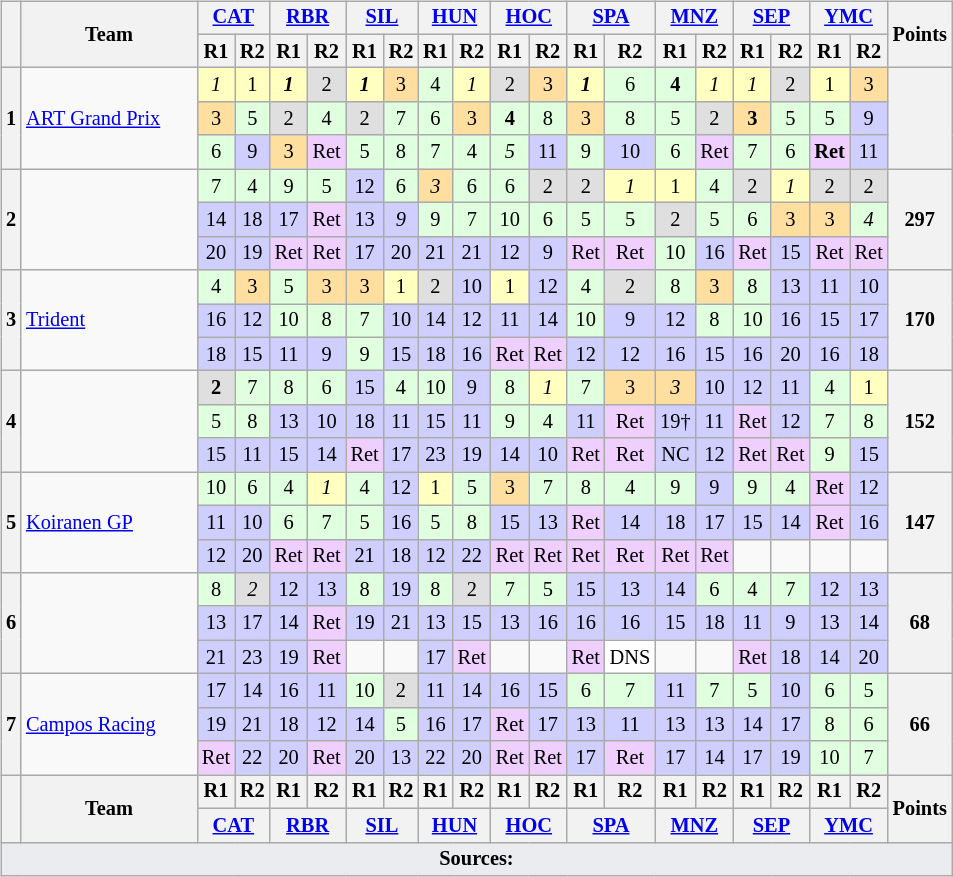<table>
<tr>
<td><br><table class="wikitable" style="font-size:85%; text-align:center">
<tr style="background:#f9f9f9" valign="top">
<th rowspan="2" valign="middle"></th>
<th rowspan="2" valign="middle">Team</th>
<th colspan=2><a href='#'>CAT</a><br></th>
<th colspan=2><a href='#'>RBR</a><br></th>
<th colspan=2><a href='#'>SIL</a><br></th>
<th colspan=2><a href='#'>HUN</a><br></th>
<th colspan=2><a href='#'>HOC</a><br></th>
<th colspan=2><a href='#'>SPA</a><br></th>
<th colspan=2><a href='#'>MNZ</a><br></th>
<th colspan=2><a href='#'>SEP</a><br></th>
<th colspan=2><a href='#'>YMC</a><br></th>
<th rowspan="2" valign="middle">Points</th>
</tr>
<tr>
<th>R1</th>
<th>R2</th>
<th>R1</th>
<th>R2</th>
<th>R1</th>
<th>R2</th>
<th>R1</th>
<th>R2</th>
<th>R1</th>
<th>R2</th>
<th>R1</th>
<th>R2</th>
<th>R1</th>
<th>R2</th>
<th>R1</th>
<th>R2</th>
<th>R1</th>
<th>R2</th>
</tr>
<tr>
<th rowspan=3>1</th>
<td align=left rowspan="3" style="padding-right:24px"> <a href='#'>ART Grand Prix</a></td>
<td style="background:#ffffbf;"><em>1</em></td>
<td style="background:#ffffbf;">1</td>
<td style="background:#ffffbf;"><strong><em>1</em></strong></td>
<td style="background:#dfdfdf;">2</td>
<td style="background:#ffffbf;"><strong><em>1</em></strong></td>
<td style="background:#ffdf9f;">3</td>
<td style="background:#dfffdf;">4</td>
<td style="background:#ffffbf;"><em>1</em></td>
<td style="background:#dfdfdf;">2</td>
<td style="background:#ffdf9f;">3</td>
<td style="background:#ffffbf;"><strong><em>1</em></strong></td>
<td style="background:#dfffdf;">6</td>
<td style="background:#dfffdf;"><strong>4</strong></td>
<td style="background:#ffffbf;"><em>1</em></td>
<td style="background:#ffffbf;"><em>1</em></td>
<td style="background:#dfdfdf;">2</td>
<td style="background:#ffffbf;">1</td>
<td style="background:#ffdf9f;">3</td>
<th rowspan=3></th>
</tr>
<tr>
<td style="background:#ffdf9f;">3</td>
<td style="background:#dfffdf;">5</td>
<td style="background:#dfdfdf;">2</td>
<td style="background:#dfffdf;">4</td>
<td style="background:#dfdfdf;">2</td>
<td style="background:#dfffdf;">7</td>
<td style="background:#dfffdf;">6</td>
<td style="background:#ffdf9f;">3</td>
<td style="background:#dfffdf;"><strong>4</strong></td>
<td style="background:#dfffdf;">8</td>
<td style="background:#ffdf9f;">3</td>
<td style="background:#dfffdf;">8</td>
<td style="background:#dfffdf;">5</td>
<td style="background:#dfdfdf;">2</td>
<td style="background:#ffdf9f;"><strong>3</strong></td>
<td style="background:#dfffdf;">5</td>
<td style="background:#dfffdf;">5</td>
<td style="background:#cfcfff;">9</td>
</tr>
<tr>
<td style="background:#dfffdf;">6</td>
<td style="background:#cfcfff;">9</td>
<td style="background:#ffdf9f;">3</td>
<td style="background:#efcfff;">Ret</td>
<td style="background:#dfffdf;">5</td>
<td style="background:#dfffdf;">8</td>
<td style="background:#dfffdf;">7</td>
<td style="background:#dfffdf;">4</td>
<td style="background:#dfffdf;"><em>5</em></td>
<td style="background:#cfcfff;">11</td>
<td style="background:#dfffdf;">9</td>
<td style="background:#cfcfff;">10</td>
<td style="background:#dfffdf;">6</td>
<td style="background:#efcfff;">Ret</td>
<td style="background:#dfffdf;">7</td>
<td style="background:#dfffdf;">6</td>
<td style="background:#efcfff;"><strong>Ret</strong></td>
<td style="background:#cfcfff;">11</td>
</tr>
<tr>
<th rowspan=3>2</th>
<td align=left rowspan="3" style="padding-right:24px"></td>
<td style="background:#dfffdf;">7</td>
<td style="background:#dfffdf;">4</td>
<td style="background:#dfffdf;">9</td>
<td style="background:#dfffdf;">5</td>
<td style="background:#cfcfff;">12</td>
<td style="background:#dfffdf;">6</td>
<td style="background:#ffdf9f;"><em>3</em></td>
<td style="background:#dfffdf;">6</td>
<td style="background:#dfffdf;">6</td>
<td style="background:#dfdfdf;">2</td>
<td style="background:#dfdfdf;">2</td>
<td style="background:#ffffbf;"><em>1</em></td>
<td style="background:#ffffbf;">1</td>
<td style="background:#dfffdf;">4</td>
<td style="background:#dfdfdf;">2</td>
<td style="background:#ffffbf;"><em>1</em></td>
<td style="background:#dfdfdf;">2</td>
<td style="background:#dfdfdf;">2</td>
<th rowspan=3>297</th>
</tr>
<tr>
<td style="background:#cfcfff;">14</td>
<td style="background:#cfcfff;">18</td>
<td style="background:#cfcfff;">17</td>
<td style="background:#efcfff;">Ret</td>
<td style="background:#cfcfff;">13</td>
<td style="background:#cfcfff;"><em>9</em></td>
<td style="background:#dfffdf;">9</td>
<td style="background:#dfffdf;">7</td>
<td style="background:#dfffdf;">10</td>
<td style="background:#dfffdf;">6</td>
<td style="background:#dfffdf;">5</td>
<td style="background:#dfffdf;">5</td>
<td style="background:#dfdfdf;">2</td>
<td style="background:#dfffdf;">5</td>
<td style="background:#dfffdf;">6</td>
<td style="background:#ffdf9f;">3</td>
<td style="background:#ffdf9f;">3</td>
<td style="background:#dfffdf;"><em>4</em></td>
</tr>
<tr>
<td style="background:#cfcfff;">20</td>
<td style="background:#cfcfff;">19</td>
<td style="background:#efcfff;">Ret</td>
<td style="background:#efcfff;">Ret</td>
<td style="background:#cfcfff;">17</td>
<td style="background:#cfcfff;">20</td>
<td style="background:#cfcfff;">21</td>
<td style="background:#cfcfff;">21</td>
<td style="background:#cfcfff;">12</td>
<td style="background:#cfcfff;">9</td>
<td style="background:#efcfff;">Ret</td>
<td style="background:#efcfff;">Ret</td>
<td style="background:#dfffdf;">10</td>
<td style="background:#cfcfff;">16</td>
<td style="background:#efcfff;">Ret</td>
<td style="background:#cfcfff;">15</td>
<td style="background:#efcfff;">Ret</td>
<td style="background:#efcfff;">Ret</td>
</tr>
<tr>
<th rowspan=3>3</th>
<td align=left rowspan="3" style="padding-right:24px"> <a href='#'>Trident</a></td>
<td style="background:#dfffdf;">4</td>
<td style="background:#ffdf9f;">3</td>
<td style="background:#dfffdf;">5</td>
<td style="background:#ffdf9f;">3</td>
<td style="background:#ffdf9f;">3</td>
<td style="background:#ffffbf;">1</td>
<td style="background:#dfdfdf;">2</td>
<td style="background:#cfcfff;">10</td>
<td style="background:#ffffbf;">1</td>
<td style="background:#cfcfff;">12</td>
<td style="background:#dfffdf;">4</td>
<td style="background:#dfdfdf;">2</td>
<td style="background:#dfffdf;">8</td>
<td style="background:#ffdf9f;">3</td>
<td style="background:#dfffdf;">8</td>
<td style="background:#cfcfff;">13</td>
<td style="background:#cfcfff;">11</td>
<td style="background:#cfcfff;">10</td>
<th rowspan=3>170</th>
</tr>
<tr>
<td style="background:#cfcfff;">16</td>
<td style="background:#cfcfff;">12</td>
<td style="background:#dfffdf;">10</td>
<td style="background:#dfffdf;">8</td>
<td style="background:#dfffdf;">7</td>
<td style="background:#cfcfff;">10</td>
<td style="background:#cfcfff;">14</td>
<td style="background:#cfcfff;">12</td>
<td style="background:#cfcfff;">11</td>
<td style="background:#cfcfff;">14</td>
<td style="background:#dfffdf;">10</td>
<td style="background:#cfcfff;">9</td>
<td style="background:#cfcfff;">12</td>
<td style="background:#dfffdf;">8</td>
<td style="background:#dfffdf;">10</td>
<td style="background:#cfcfff;">16</td>
<td style="background:#cfcfff;">15</td>
<td style="background:#cfcfff;">17</td>
</tr>
<tr>
<td style="background:#cfcfff;">18</td>
<td style="background:#cfcfff;">15</td>
<td style="background:#cfcfff;">11</td>
<td style="background:#cfcfff;">9</td>
<td style="background:#dfffdf;">9</td>
<td style="background:#cfcfff;">15</td>
<td style="background:#cfcfff;">18</td>
<td style="background:#cfcfff;">16</td>
<td style="background:#efcfff;">Ret</td>
<td style="background:#efcfff;">Ret</td>
<td style="background:#cfcfff;">12</td>
<td style="background:#cfcfff;">12</td>
<td style="background:#cfcfff;">16</td>
<td style="background:#cfcfff;">15</td>
<td style="background:#cfcfff;">16</td>
<td style="background:#cfcfff;">20</td>
<td style="background:#cfcfff;">16</td>
<td style="background:#cfcfff;">18</td>
</tr>
<tr>
<th rowspan=3>4</th>
<td align=left rowspan="3" style="padding-right:24px"></td>
<td style="background:#dfdfdf;"><strong>2</strong></td>
<td style="background:#dfffdf;">7</td>
<td style="background:#dfffdf;">8</td>
<td style="background:#dfffdf;">6</td>
<td style="background:#cfcfff;">15</td>
<td style="background:#dfffdf;">4</td>
<td style="background:#dfffdf;">10</td>
<td style="background:#cfcfff;">9</td>
<td style="background:#dfffdf;">8</td>
<td style="background:#ffffbf;"><em>1</em></td>
<td style="background:#dfffdf;">7</td>
<td style="background:#ffdf9f;">3</td>
<td style="background:#ffdf9f;"><em>3</em></td>
<td style="background:#cfcfff;">10</td>
<td style="background:#cfcfff;">12</td>
<td style="background:#cfcfff;">11</td>
<td style="background:#dfffdf;">4</td>
<td style="background:#ffffbf;">1</td>
<th rowspan=3>152</th>
</tr>
<tr>
<td style="background:#dfffdf;">5</td>
<td style="background:#dfffdf;">8</td>
<td style="background:#cfcfff;">13</td>
<td style="background:#cfcfff;">10</td>
<td style="background:#cfcfff;">18</td>
<td style="background:#cfcfff;">11</td>
<td style="background:#cfcfff;">15</td>
<td style="background:#cfcfff;">11</td>
<td style="background:#dfffdf;">9</td>
<td style="background:#dfffdf;">4</td>
<td style="background:#cfcfff;">11</td>
<td style="background:#efcfff;">Ret</td>
<td style="background:#cfcfff;">19†</td>
<td style="background:#cfcfff;">11</td>
<td style="background:#efcfff;">Ret</td>
<td style="background:#cfcfff;">12</td>
<td style="background:#dfffdf;">7</td>
<td style="background:#dfffdf;">8</td>
</tr>
<tr>
<td style="background:#cfcfff;">15</td>
<td style="background:#cfcfff;">11</td>
<td style="background:#cfcfff;">15</td>
<td style="background:#cfcfff;">14</td>
<td style="background:#efcfff;">Ret</td>
<td style="background:#cfcfff;">17</td>
<td style="background:#cfcfff;">23</td>
<td style="background:#cfcfff;">19</td>
<td style="background:#cfcfff;">14</td>
<td style="background:#cfcfff;">10</td>
<td style="background:#efcfff;">Ret</td>
<td style="background:#efcfff;">Ret</td>
<td style="background:#cfcfff;">NC</td>
<td style="background:#cfcfff;">12</td>
<td style="background:#efcfff;">Ret</td>
<td style="background:#efcfff;">Ret</td>
<td style="background:#dfffdf;">9</td>
<td style="background:#cfcfff;">15</td>
</tr>
<tr>
<th rowspan=3>5</th>
<td align=left rowspan="3" style="padding-right:24px"> <a href='#'>Koiranen GP</a></td>
<td style="background:#dfffdf;">10</td>
<td style="background:#dfffdf;">6</td>
<td style="background:#dfffdf;">4</td>
<td style="background:#ffffbf;"><em>1</em></td>
<td style="background:#dfffdf;">4</td>
<td style="background:#cfcfff;">12</td>
<td style="background:#ffffbf;">1</td>
<td style="background:#dfffdf;">5</td>
<td style="background:#ffdf9f;">3</td>
<td style="background:#dfffdf;">7</td>
<td style="background:#dfffdf;">8</td>
<td style="background:#dfffdf;">4</td>
<td style="background:#dfffdf;">9</td>
<td style="background:#cfcfff;">9</td>
<td style="background:#dfffdf;">9</td>
<td style="background:#dfffdf;">4</td>
<td style="background:#efcfff;">Ret</td>
<td style="background:#cfcfff;">12</td>
<th rowspan=3>147</th>
</tr>
<tr>
<td style="background:#cfcfff;">11</td>
<td style="background:#cfcfff;">10</td>
<td style="background:#dfffdf;">6</td>
<td style="background:#dfffdf;">7</td>
<td style="background:#dfffdf;">5</td>
<td style="background:#cfcfff;">16</td>
<td style="background:#dfffdf;">5</td>
<td style="background:#dfffdf;">8</td>
<td style="background:#cfcfff;">15</td>
<td style="background:#cfcfff;">13</td>
<td style="background:#efcfff;">Ret</td>
<td style="background:#cfcfff;">14</td>
<td style="background:#cfcfff;">18</td>
<td style="background:#cfcfff;">17</td>
<td style="background:#cfcfff;">15</td>
<td style="background:#cfcfff;">14</td>
<td style="background:#efcfff;">Ret</td>
<td style="background:#cfcfff;">16</td>
</tr>
<tr>
<td style="background:#cfcfff;">12</td>
<td style="background:#cfcfff;">20</td>
<td style="background:#efcfff;">Ret</td>
<td style="background:#efcfff;">Ret</td>
<td style="background:#cfcfff;">21</td>
<td style="background:#cfcfff;">18</td>
<td style="background:#cfcfff;">12</td>
<td style="background:#cfcfff;">22</td>
<td style="background:#efcfff;">Ret</td>
<td style="background:#efcfff;">Ret</td>
<td style="background:#efcfff;">Ret</td>
<td style="background:#efcfff;">Ret</td>
<td style="background:#efcfff;">Ret</td>
<td style="background:#efcfff;">Ret</td>
<td></td>
<td></td>
<td></td>
</tr>
<tr>
<th rowspan=3>6</th>
<td align=left rowspan="3" style="padding-right:24px"></td>
<td style="background:#dfffdf;">8</td>
<td style="background:#dfdfdf;"><em>2</em></td>
<td style="background:#cfcfff;">12</td>
<td style="background:#cfcfff;">13</td>
<td style="background:#dfffdf;">8</td>
<td style="background:#cfcfff;">19</td>
<td style="background:#dfffdf;">8</td>
<td style="background:#dfdfdf;">2</td>
<td style="background:#dfffdf;">7</td>
<td style="background:#dfffdf;">5</td>
<td style="background:#cfcfff;">15</td>
<td style="background:#cfcfff;">13</td>
<td style="background:#cfcfff;">14</td>
<td style="background:#dfffdf;">6</td>
<td style="background:#dfffdf;">4</td>
<td style="background:#dfffdf;">7</td>
<td style="background:#cfcfff;">12</td>
<td style="background:#cfcfff;">13</td>
<th rowspan=3>68</th>
</tr>
<tr>
<td style="background:#cfcfff;">13</td>
<td style="background:#cfcfff;">17</td>
<td style="background:#cfcfff;">14</td>
<td style="background:#efcfff;">Ret</td>
<td style="background:#cfcfff;">19</td>
<td style="background:#cfcfff;">21</td>
<td style="background:#cfcfff;">13</td>
<td style="background:#cfcfff;">15</td>
<td style="background:#cfcfff;">13</td>
<td style="background:#cfcfff;">16</td>
<td style="background:#cfcfff;">16</td>
<td style="background:#cfcfff;">16</td>
<td style="background:#cfcfff;">15</td>
<td style="background:#cfcfff;">18</td>
<td style="background:#cfcfff;">11</td>
<td style="background:#cfcfff;">9</td>
<td style="background:#cfcfff;">13</td>
<td style="background:#cfcfff;">14</td>
</tr>
<tr>
<td style="background:#cfcfff;">21</td>
<td style="background:#cfcfff;">23</td>
<td style="background:#cfcfff;">19</td>
<td style="background:#efcfff;">Ret</td>
<td></td>
<td></td>
<td style="background:#cfcfff;">17</td>
<td style="background:#efcfff;">Ret</td>
<td></td>
<td></td>
<td style="background:#efcfff;">Ret</td>
<td style="background:#ffffff;">DNS</td>
<td></td>
<td></td>
<td style="background:#efcfff;">Ret</td>
<td style="background:#cfcfff;">18</td>
<td style="background:#cfcfff;">14</td>
<td style="background:#cfcfff;">20</td>
</tr>
<tr>
<th rowspan=3>7</th>
<td align=left rowspan="3" style="padding-right:24px"> <a href='#'>Campos Racing</a></td>
<td style="background:#cfcfff;">17</td>
<td style="background:#cfcfff;">14</td>
<td style="background:#cfcfff;">16</td>
<td style="background:#cfcfff;">11</td>
<td style="background:#dfffdf;">10</td>
<td style="background:#dfdfdf;">2</td>
<td style="background:#cfcfff;">11</td>
<td style="background:#cfcfff;">14</td>
<td style="background:#cfcfff;">16</td>
<td style="background:#cfcfff;">15</td>
<td style="background:#dfffdf;">6</td>
<td style="background:#dfffdf;">7</td>
<td style="background:#cfcfff;">11</td>
<td style="background:#dfffdf;">7</td>
<td style="background:#dfffdf;">5</td>
<td style="background:#cfcfff;">10</td>
<td style="background:#dfffdf;">6</td>
<td style="background:#dfffdf;">5</td>
<th rowspan=3>66</th>
</tr>
<tr>
<td style="background:#cfcfff;">19</td>
<td style="background:#cfcfff;">21</td>
<td style="background:#cfcfff;">18</td>
<td style="background:#cfcfff;">12</td>
<td style="background:#cfcfff;">14</td>
<td style="background:#dfffdf;">5</td>
<td style="background:#cfcfff;">16</td>
<td style="background:#cfcfff;">17</td>
<td style="background:#efcfff;">Ret</td>
<td style="background:#cfcfff;">17</td>
<td style="background:#cfcfff;">13</td>
<td style="background:#cfcfff;">11</td>
<td style="background:#cfcfff;">13</td>
<td style="background:#cfcfff;">13</td>
<td style="background:#cfcfff;">14</td>
<td style="background:#cfcfff;">17</td>
<td style="background:#dfffdf;">8</td>
<td style="background:#dfffdf;">6</td>
</tr>
<tr>
<td style="background:#efcfff;">Ret</td>
<td style="background:#cfcfff;">22</td>
<td style="background:#cfcfff;">20</td>
<td style="background:#efcfff;">Ret</td>
<td style="background:#cfcfff;">20</td>
<td style="background:#cfcfff;">13</td>
<td style="background:#cfcfff;">22</td>
<td style="background:#cfcfff;">20</td>
<td style="background:#efcfff;">Ret</td>
<td style="background:#efcfff;">Ret</td>
<td style="background:#cfcfff;">17</td>
<td style="background:#efcfff;">Ret</td>
<td style="background:#cfcfff;">17</td>
<td style="background:#cfcfff;">14</td>
<td style="background:#cfcfff;">17</td>
<td style="background:#cfcfff;">19</td>
<td style="background:#dfffdf;">10</td>
<td style="background:#dfffdf;">7</td>
</tr>
<tr>
<th rowspan="2"></th>
<th rowspan="2">Team</th>
<th>R1</th>
<th>R2</th>
<th>R1</th>
<th>R2</th>
<th>R1</th>
<th>R2</th>
<th>R1</th>
<th>R2</th>
<th>R1</th>
<th>R2</th>
<th>R1</th>
<th>R2</th>
<th>R1</th>
<th>R2</th>
<th>R1</th>
<th>R2</th>
<th>R1</th>
<th>R2</th>
<th rowspan="2">Points</th>
</tr>
<tr style="background:#f9f9f9" valign="top">
<th colspan="2"><a href='#'>CAT</a><br></th>
<th colspan="2"><a href='#'>RBR</a><br></th>
<th colspan="2"><a href='#'>SIL</a><br></th>
<th colspan="2"><a href='#'>HUN</a><br></th>
<th colspan="2"><a href='#'>HOC</a><br></th>
<th colspan="2"><a href='#'>SPA</a><br></th>
<th colspan="2"><a href='#'>MNZ</a><br></th>
<th colspan="2"><a href='#'>SEP</a><br></th>
<th colspan="2"><a href='#'>YMC</a><br></th>
</tr>
<tr>
<td colspan="22" style="background-color:#EAECF0;text-align:center" align="bottom"><strong>Sources:</strong></td>
</tr>
</table>
</td>
<td valign=top></td>
</tr>
</table>
